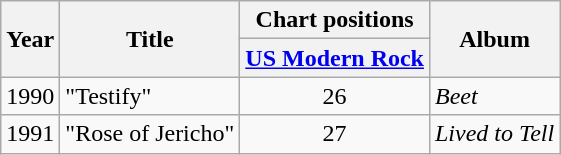<table class="wikitable">
<tr>
<th rowspan="2">Year</th>
<th rowspan="2">Title</th>
<th>Chart positions</th>
<th rowspan="2">Album</th>
</tr>
<tr>
<th><a href='#'>US Modern Rock</a></th>
</tr>
<tr>
<td>1990</td>
<td>"Testify"</td>
<td style="text-align:center;">26</td>
<td><em>Beet</em></td>
</tr>
<tr>
<td>1991</td>
<td>"Rose of Jericho"</td>
<td style="text-align:center;">27</td>
<td><em>Lived to Tell</em></td>
</tr>
</table>
